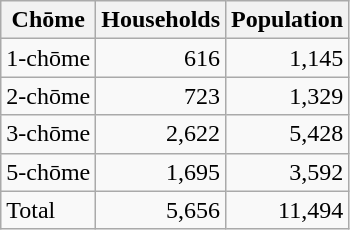<table class="wikitable">
<tr>
<th>Chōme</th>
<th>Households</th>
<th>Population</th>
</tr>
<tr>
<td>1-chōme</td>
<td style="text-align:right;">616</td>
<td style="text-align:right;">1,145</td>
</tr>
<tr>
<td>2-chōme</td>
<td style="text-align:right;">723</td>
<td style="text-align:right;">1,329</td>
</tr>
<tr>
<td>3-chōme</td>
<td style="text-align:right;">2,622</td>
<td style="text-align:right;">5,428</td>
</tr>
<tr>
<td>5-chōme</td>
<td style="text-align:right;">1,695</td>
<td style="text-align:right;">3,592</td>
</tr>
<tr>
<td>Total</td>
<td style="text-align:right;">5,656</td>
<td style="text-align:right;">11,494</td>
</tr>
</table>
